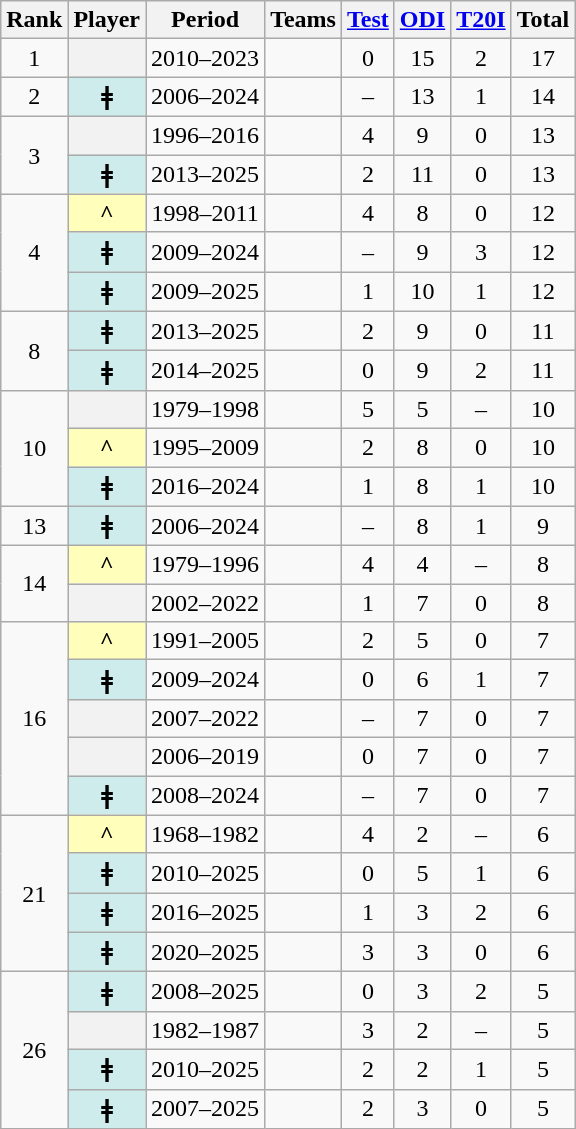<table class="wikitable sortable plainrowheaders">
<tr>
<th scope="col">Rank</th>
<th scope="col">Player</th>
<th scope="col">Period</th>
<th scope="col">Teams</th>
<th scope="col" data-sort-type="number"><a href='#'>Test</a></th>
<th scope="col" data-sort-type="number"><a href='#'>ODI</a></th>
<th scope="col" data-sort-type="number"><a href='#'>T20I</a></th>
<th scope="col">Total</th>
</tr>
<tr align=center>
<td>1</td>
<th scope="row"></th>
<td>2010–2023</td>
<td align=left></td>
<td>0</td>
<td>15</td>
<td>2</td>
<td>17</td>
</tr>
<tr align=center>
<td>2</td>
<th scope="row" style="background:#cfecec;"> ǂ</th>
<td>2006–2024</td>
<td align=left></td>
<td>–</td>
<td>13</td>
<td>1</td>
<td>14</td>
</tr>
<tr align=center>
<td rowspan=2>3</td>
<th scope="row"></th>
<td>1996–2016</td>
<td align=left></td>
<td>4</td>
<td>9</td>
<td>0</td>
<td>13</td>
</tr>
<tr align=center>
<th scope="row" style="background:#cfecec;"> ǂ</th>
<td>2013–2025</td>
<td align=left></td>
<td>2</td>
<td>11</td>
<td>0</td>
<td>13</td>
</tr>
<tr align=center>
<td rowspan=3>4</td>
<th scope="row" style="background:#ffb;">^</th>
<td>1998–2011</td>
<td align=left></td>
<td>4</td>
<td>8</td>
<td>0</td>
<td>12</td>
</tr>
<tr align=center>
<th scope="row" style="background:#cfecec;"> ǂ</th>
<td>2009–2024</td>
<td align=left></td>
<td>–</td>
<td>9</td>
<td>3</td>
<td>12</td>
</tr>
<tr align=center>
<th scope="row" style="background:#cfecec;"> ǂ</th>
<td>2009–2025</td>
<td align=left></td>
<td>1</td>
<td>10</td>
<td>1</td>
<td>12</td>
</tr>
<tr align=center>
<td rowspan=2>8</td>
<th scope="row" style="background:#cfecec;"> ǂ</th>
<td>2013–2025</td>
<td align=left></td>
<td>2</td>
<td>9</td>
<td>0</td>
<td>11</td>
</tr>
<tr align=center>
<th scope="row" style="background:#cfecec;"> ǂ</th>
<td>2014–2025</td>
<td align=left></td>
<td>0</td>
<td>9</td>
<td>2</td>
<td>11</td>
</tr>
<tr align=center>
<td rowspan = 3>10</td>
<th scope="row"></th>
<td>1979–1998</td>
<td align=left></td>
<td>5</td>
<td>5</td>
<td>–</td>
<td>10</td>
</tr>
<tr align=center>
<th scope="row" style="background:#ffb;">^</th>
<td>1995–2009</td>
<td align=left></td>
<td>2</td>
<td>8</td>
<td>0</td>
<td>10</td>
</tr>
<tr align=center>
<th scope="row" style="background:#cfecec;"> ǂ</th>
<td>2016–2024</td>
<td align=left></td>
<td>1</td>
<td>8</td>
<td>1</td>
<td>10</td>
</tr>
<tr align=center>
<td>13</td>
<th scope="row" style="background:#cfecec;"> ǂ</th>
<td>2006–2024</td>
<td align=left></td>
<td>–</td>
<td>8</td>
<td>1</td>
<td>9</td>
</tr>
<tr align=center>
<td rowspan = 2>14</td>
<th scope="row" style="background:#ffb;">^</th>
<td>1979–1996</td>
<td align=left></td>
<td>4</td>
<td>4</td>
<td>–</td>
<td>8</td>
</tr>
<tr align=center>
<th scope="row"></th>
<td>2002–2022</td>
<td align=left></td>
<td>1</td>
<td>7</td>
<td>0</td>
<td>8</td>
</tr>
<tr align=center>
<td rowspan = 5>16</td>
<th scope="row" style="background:#ffb;">^</th>
<td>1991–2005</td>
<td align=left></td>
<td>2</td>
<td>5</td>
<td>0</td>
<td>7</td>
</tr>
<tr align=center>
<th scope="row" style="background:#cfecec;"> ǂ</th>
<td>2009–2024</td>
<td align=left></td>
<td>0</td>
<td>6</td>
<td>1</td>
<td>7</td>
</tr>
<tr align=center>
<th scope="row"></th>
<td>2007–2022</td>
<td align=left></td>
<td>–</td>
<td>7</td>
<td>0</td>
<td>7</td>
</tr>
<tr align=center>
<th scope="row"></th>
<td>2006–2019</td>
<td align=left></td>
<td>0</td>
<td>7</td>
<td>0</td>
<td>7</td>
</tr>
<tr align=center>
<th scope="row" style="background:#cfecec;"> ǂ</th>
<td>2008–2024</td>
<td align=left></td>
<td>–</td>
<td>7</td>
<td>0</td>
<td>7</td>
</tr>
<tr align=center>
<td rowspan = 4>21</td>
<th scope="row" style="background:#ffb;">^</th>
<td>1968–1982</td>
<td align=left></td>
<td>4</td>
<td>2</td>
<td>–</td>
<td>6</td>
</tr>
<tr align=center>
<th scope="row" style="background:#cfecec;"> ǂ</th>
<td>2010–2025</td>
<td align=left></td>
<td>0</td>
<td>5</td>
<td>1</td>
<td>6</td>
</tr>
<tr align=center>
<th scope="row" style="background:#cfecec;"> ǂ</th>
<td>2016–2025</td>
<td align=left></td>
<td>1</td>
<td>3</td>
<td>2</td>
<td>6</td>
</tr>
<tr align=center>
<th scope="row" style="background:#cfecec;"> ǂ</th>
<td>2020–2025</td>
<td align=left></td>
<td>3</td>
<td>3</td>
<td>0</td>
<td>6</td>
</tr>
<tr align=center>
<td rowspan = 4>26</td>
<th scope="row" style="background:#cfecec;"> ǂ</th>
<td>2008–2025</td>
<td align=left></td>
<td>0</td>
<td>3</td>
<td>2</td>
<td>5</td>
</tr>
<tr align=center>
<th scope="row"></th>
<td>1982–1987</td>
<td align=left></td>
<td>3</td>
<td>2</td>
<td>–</td>
<td>5</td>
</tr>
<tr align=center>
<th scope="row" style="background:#cfecec;"> ǂ</th>
<td>2010–2025</td>
<td align=left></td>
<td>2</td>
<td>2</td>
<td>1</td>
<td>5</td>
</tr>
<tr align=center>
<th scope="row" style="background:#cfecec;"> ǂ</th>
<td>2007–2025</td>
<td align=left></td>
<td>2</td>
<td>3</td>
<td>0</td>
<td>5</td>
</tr>
</table>
